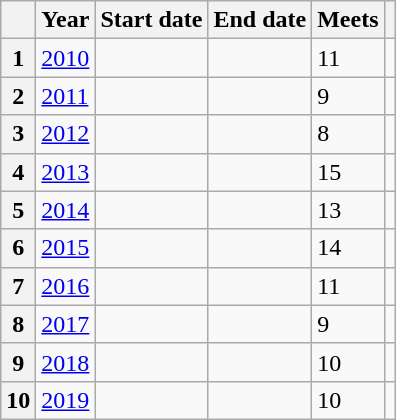<table class="wikitable plainrowheaders sortable">
<tr>
<th scope="col"></th>
<th scope="col">Year</th>
<th scope="col">Start date</th>
<th scope="col">End date</th>
<th scope="col">Meets</th>
<th scope="col" class="unsortable"></th>
</tr>
<tr>
<th scope="row">1</th>
<td><a href='#'>2010</a></td>
<td></td>
<td></td>
<td>11</td>
<td></td>
</tr>
<tr>
<th scope="row">2</th>
<td><a href='#'>2011</a></td>
<td></td>
<td></td>
<td>9</td>
<td></td>
</tr>
<tr>
<th scope="row">3</th>
<td><a href='#'>2012</a></td>
<td></td>
<td></td>
<td>8</td>
<td></td>
</tr>
<tr>
<th scope="row">4</th>
<td><a href='#'>2013</a></td>
<td></td>
<td></td>
<td>15</td>
<td></td>
</tr>
<tr>
<th scope="row">5</th>
<td><a href='#'>2014</a></td>
<td></td>
<td></td>
<td>13</td>
<td></td>
</tr>
<tr>
<th scope="row">6</th>
<td><a href='#'>2015</a></td>
<td></td>
<td></td>
<td>14</td>
<td></td>
</tr>
<tr>
<th scope="row">7</th>
<td><a href='#'>2016</a></td>
<td></td>
<td></td>
<td>11</td>
<td></td>
</tr>
<tr>
<th scope="row">8</th>
<td><a href='#'>2017</a></td>
<td></td>
<td></td>
<td>9</td>
<td></td>
</tr>
<tr>
<th scope="row">9</th>
<td><a href='#'>2018</a></td>
<td></td>
<td></td>
<td>10</td>
<td></td>
</tr>
<tr>
<th scope="row">10</th>
<td><a href='#'>2019</a></td>
<td></td>
<td></td>
<td>10</td>
<td></td>
</tr>
</table>
